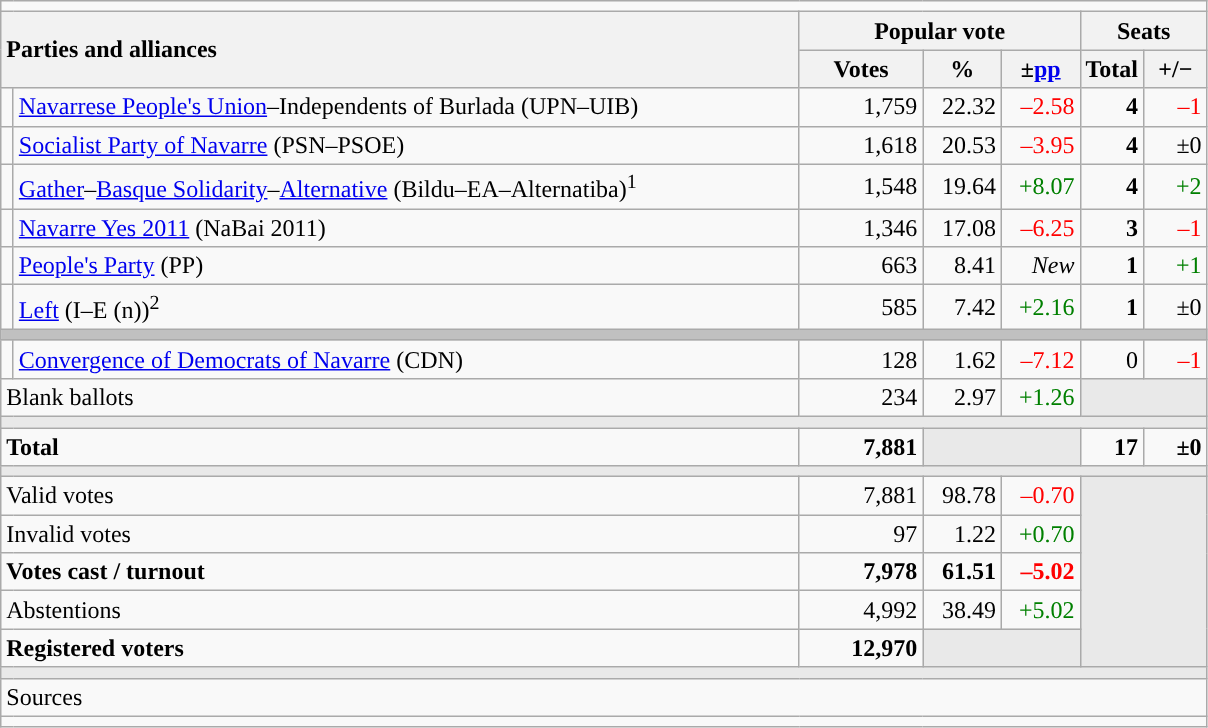<table class="wikitable" style="text-align:right;">
<tr>
<td colspan="7"></td>
</tr>
<tr>
<th style="text-align:left;" rowspan="2" colspan="2" width="525">Parties and alliances</th>
<th colspan="3">Popular vote</th>
<th colspan="2">Seats</th>
</tr>
<tr>
<th width="75">Votes</th>
<th width="45">%</th>
<th width="45">±<a href='#'>pp</a></th>
<th width="35">Total</th>
<th width="35">+/−</th>
</tr>
<tr>
<td width="1" style="color:inherit;background:"></td>
<td align="left"><a href='#'>Navarrese People's Union</a>–Independents of Burlada (UPN–UIB)</td>
<td>1,759</td>
<td>22.32</td>
<td style="color:red;">–2.58</td>
<td><strong>4</strong></td>
<td style="color:red;">–1</td>
</tr>
<tr>
<td style="color:inherit;background:"></td>
<td align="left"><a href='#'>Socialist Party of Navarre</a> (PSN–PSOE)</td>
<td>1,618</td>
<td>20.53</td>
<td style="color:red;">–3.95</td>
<td><strong>4</strong></td>
<td>±0</td>
</tr>
<tr>
<td style="color:inherit;background:"></td>
<td align="left"><a href='#'>Gather</a>–<a href='#'>Basque Solidarity</a>–<a href='#'>Alternative</a> (Bildu–EA–Alternatiba)<sup>1</sup></td>
<td>1,548</td>
<td>19.64</td>
<td style="color:green;">+8.07</td>
<td><strong>4</strong></td>
<td style="color:green;">+2</td>
</tr>
<tr>
<td style="color:inherit;background:"></td>
<td align="left"><a href='#'>Navarre Yes 2011</a> (NaBai 2011)</td>
<td>1,346</td>
<td>17.08</td>
<td style="color:red;">–6.25</td>
<td><strong>3</strong></td>
<td style="color:red;">–1</td>
</tr>
<tr>
<td style="color:inherit;background:"></td>
<td align="left"><a href='#'>People's Party</a> (PP)</td>
<td>663</td>
<td>8.41</td>
<td><em>New</em></td>
<td><strong>1</strong></td>
<td style="color:green;">+1</td>
</tr>
<tr>
<td style="color:inherit;background:"></td>
<td align="left"><a href='#'>Left</a> (I–E (n))<sup>2</sup></td>
<td>585</td>
<td>7.42</td>
<td style="color:green;">+2.16</td>
<td><strong>1</strong></td>
<td>±0</td>
</tr>
<tr>
<td colspan="7" bgcolor="#C0C0C0"></td>
</tr>
<tr>
<td style="color:inherit;background:"></td>
<td align="left"><a href='#'>Convergence of Democrats of Navarre</a> (CDN)</td>
<td>128</td>
<td>1.62</td>
<td style="color:red;">–7.12</td>
<td>0</td>
<td style="color:red;">–1</td>
</tr>
<tr>
<td align="left" colspan="2">Blank ballots</td>
<td>234</td>
<td>2.97</td>
<td style="color:green;">+1.26</td>
<td bgcolor="#E9E9E9" colspan="2"></td>
</tr>
<tr>
<td colspan="7" bgcolor="#E9E9E9"></td>
</tr>
<tr style="font-weight:bold;">
<td align="left" colspan="2">Total</td>
<td>7,881</td>
<td bgcolor="#E9E9E9" colspan="2"></td>
<td>17</td>
<td>±0</td>
</tr>
<tr>
<td colspan="7" bgcolor="#E9E9E9"></td>
</tr>
<tr>
<td align="left" colspan="2">Valid votes</td>
<td>7,881</td>
<td>98.78</td>
<td style="color:red;">–0.70</td>
<td bgcolor="#E9E9E9" colspan="2" rowspan="5"></td>
</tr>
<tr>
<td align="left" colspan="2">Invalid votes</td>
<td>97</td>
<td>1.22</td>
<td style="color:green;">+0.70</td>
</tr>
<tr style="font-weight:bold;">
<td align="left" colspan="2">Votes cast / turnout</td>
<td>7,978</td>
<td>61.51</td>
<td style="color:red;">–5.02</td>
</tr>
<tr>
<td align="left" colspan="2">Abstentions</td>
<td>4,992</td>
<td>38.49</td>
<td style="color:green;">+5.02</td>
</tr>
<tr style="font-weight:bold;">
<td align="left" colspan="2">Registered voters</td>
<td>12,970</td>
<td bgcolor="#E9E9E9" colspan="2"></td>
</tr>
<tr>
<td colspan="7" bgcolor="#E9E9E9"></td>
</tr>
<tr>
<td align="left" colspan="7">Sources</td>
</tr>
<tr>
<td colspan="7" style="text-align:left; max-width:790px;"></td>
</tr>
</table>
